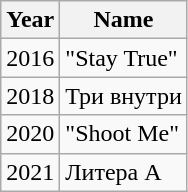<table class="wikitable">
<tr>
<th>Year</th>
<th>Name</th>
</tr>
<tr>
<td>2016</td>
<td>"Stay True"</td>
</tr>
<tr>
<td>2018</td>
<td>Три внутри</td>
</tr>
<tr>
<td>2020</td>
<td>"Shoot Me"</td>
</tr>
<tr>
<td>2021</td>
<td>Литера А<br></td>
</tr>
</table>
